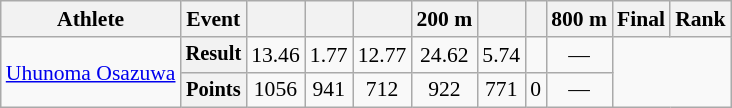<table class="wikitable" style="font-size:90%">
<tr>
<th>Athlete</th>
<th>Event</th>
<th></th>
<th></th>
<th></th>
<th>200 m</th>
<th></th>
<th></th>
<th>800 m</th>
<th>Final</th>
<th>Rank</th>
</tr>
<tr align=center>
<td rowspan=2 align=left><a href='#'>Uhunoma Osazuwa</a></td>
<th style="font-size:95%">Result</th>
<td>13.46</td>
<td>1.77</td>
<td>12.77</td>
<td>24.62</td>
<td>5.74</td>
<td></td>
<td>—</td>
<td rowspan=2 colspan=2></td>
</tr>
<tr align=center>
<th style="font-size:95%">Points</th>
<td>1056</td>
<td>941</td>
<td>712</td>
<td>922</td>
<td>771</td>
<td>0</td>
<td>—</td>
</tr>
</table>
